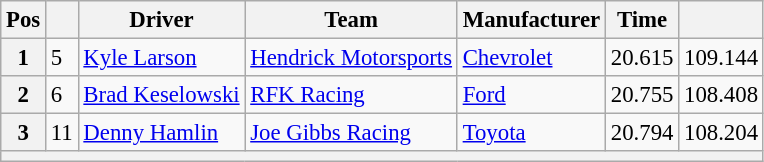<table class="wikitable" style="font-size:95%">
<tr>
<th>Pos</th>
<th></th>
<th>Driver</th>
<th>Team</th>
<th>Manufacturer</th>
<th>Time</th>
<th></th>
</tr>
<tr>
<th>1</th>
<td>5</td>
<td><a href='#'>Kyle Larson</a></td>
<td><a href='#'>Hendrick Motorsports</a></td>
<td><a href='#'>Chevrolet</a></td>
<td>20.615</td>
<td>109.144</td>
</tr>
<tr>
<th>2</th>
<td>6</td>
<td><a href='#'>Brad Keselowski</a></td>
<td><a href='#'>RFK Racing</a></td>
<td><a href='#'>Ford</a></td>
<td>20.755</td>
<td>108.408</td>
</tr>
<tr>
<th>3</th>
<td>11</td>
<td><a href='#'>Denny Hamlin</a></td>
<td><a href='#'>Joe Gibbs Racing</a></td>
<td><a href='#'>Toyota</a></td>
<td>20.794</td>
<td>108.204</td>
</tr>
<tr>
<th colspan="7"></th>
</tr>
</table>
